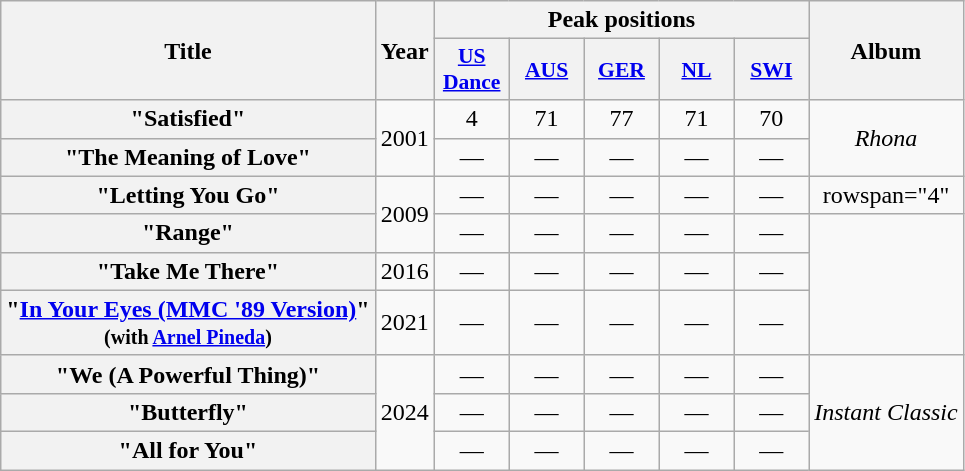<table class="wikitable plainrowheaders" style="text-align:center;">
<tr>
<th align="center" rowspan="2">Title</th>
<th align="center" rowspan="2" width="10">Year</th>
<th align="center" colspan="5" width="20">Peak positions</th>
<th align="center" rowspan="2">Album</th>
</tr>
<tr>
<th scope="col" style="width:3em;font-size:90%;"><a href='#'>US<br>Dance</a><br></th>
<th scope="col" style="width:3em;font-size:90%;"><a href='#'>AUS</a><br></th>
<th scope="col" style="width:3em;font-size:90%;"><a href='#'>GER</a><br></th>
<th scope="col" style="width:3em;font-size:90%;"><a href='#'>NL</a><br></th>
<th scope="col" style="width:3em;font-size:90%;"><a href='#'>SWI</a><br></th>
</tr>
<tr>
<th scope="row">"Satisfied"</th>
<td rowspan="2">2001</td>
<td>4</td>
<td>71</td>
<td>77</td>
<td>71</td>
<td>70</td>
<td rowspan="2"><em>Rhona</em></td>
</tr>
<tr>
<th scope="row">"The Meaning of Love"</th>
<td>—</td>
<td>—</td>
<td>—</td>
<td>—</td>
<td>—</td>
</tr>
<tr>
<th scope="row">"Letting You Go"</th>
<td rowspan="2">2009</td>
<td>—</td>
<td>—</td>
<td>—</td>
<td>—</td>
<td>—</td>
<td>rowspan="4" </td>
</tr>
<tr>
<th scope="row">"Range"</th>
<td>—</td>
<td>—</td>
<td>—</td>
<td>—</td>
<td>—</td>
</tr>
<tr>
<th scope="row">"Take Me There"</th>
<td>2016</td>
<td>—</td>
<td>—</td>
<td>—</td>
<td>—</td>
<td>—</td>
</tr>
<tr>
<th scope="row">"<a href='#'>In Your Eyes (MMC '89 Version)</a>" <br><small>(with <a href='#'>Arnel Pineda</a>)</small></th>
<td>2021</td>
<td>—</td>
<td>—</td>
<td>—</td>
<td>—</td>
<td>—</td>
</tr>
<tr>
<th scope="row">"We (A Powerful Thing)"</th>
<td rowspan="3">2024</td>
<td>—</td>
<td>—</td>
<td>—</td>
<td>—</td>
<td>—</td>
<td rowspan="3"><em>Instant Classic</em></td>
</tr>
<tr>
<th scope="row">"Butterfly"</th>
<td>—</td>
<td>—</td>
<td>—</td>
<td>—</td>
<td>—</td>
</tr>
<tr>
<th scope="row">"All for You"</th>
<td>—</td>
<td>—</td>
<td>—</td>
<td>—</td>
<td>—</td>
</tr>
</table>
